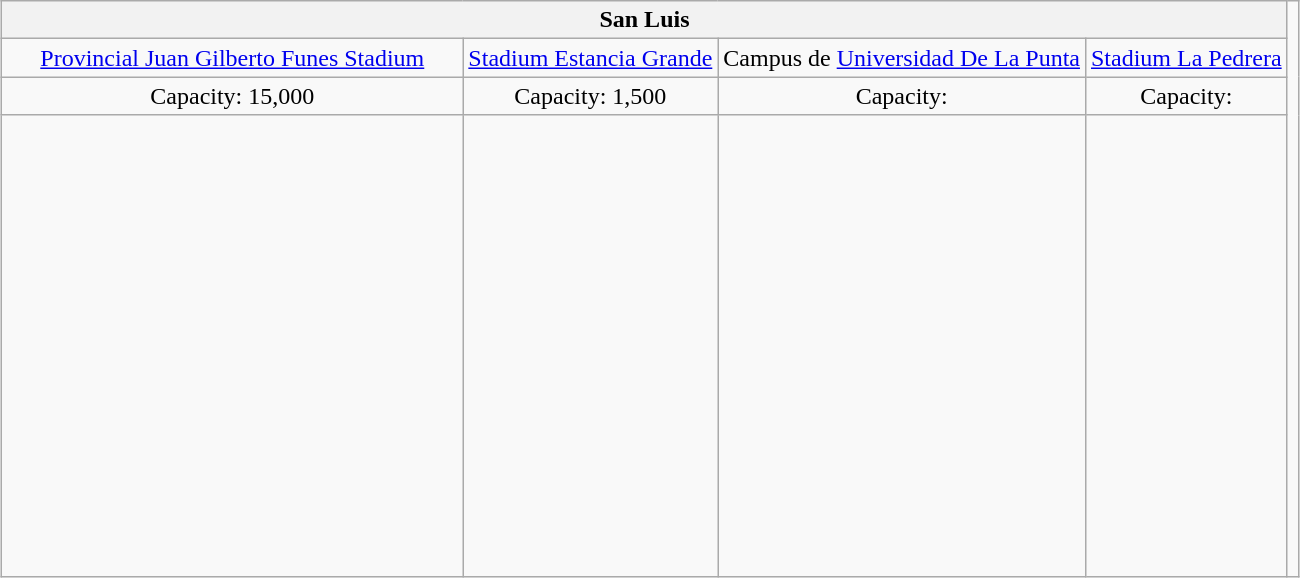<table class="wikitable" style="text-align:center; margin:1em auto">
<tr>
<th colspan="4">San Luis</th>
<td rowspan="4"></td>
</tr>
<tr>
<td><a href='#'>Provincial Juan Gilberto Funes Stadium</a></td>
<td><a href='#'>Stadium Estancia Grande</a></td>
<td>Campus de <a href='#'>Universidad De La Punta</a></td>
<td><a href='#'>Stadium La Pedrera</a></td>
</tr>
<tr>
<td>Capacity: 15,000</td>
<td>Capacity: 1,500</td>
<td>Capacity:</td>
<td>Capacity:</td>
</tr>
<tr>
<td height=300px width=300px></td>
<td></td>
<td></td>
<td></td>
</tr>
</table>
